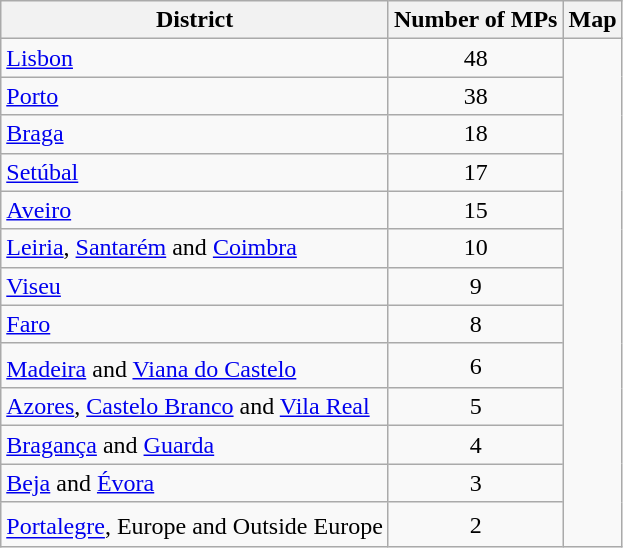<table class="wikitable">
<tr>
<th>District</th>
<th>Number of MPs</th>
<th>Map</th>
</tr>
<tr>
<td><a href='#'>Lisbon</a></td>
<td style="text-align:center;">48</td>
<td style="text-align:center;" rowspan="13"><br>





















</td>
</tr>
<tr>
<td><a href='#'>Porto</a></td>
<td style="text-align:center;">38</td>
</tr>
<tr>
<td><a href='#'>Braga</a></td>
<td style="text-align:center;">18</td>
</tr>
<tr>
<td><a href='#'>Setúbal</a></td>
<td style="text-align:center;">17</td>
</tr>
<tr>
<td><a href='#'>Aveiro</a></td>
<td style="text-align:center;">15</td>
</tr>
<tr>
<td><a href='#'>Leiria</a>, <a href='#'>Santarém</a> and <a href='#'>Coimbra</a></td>
<td style="text-align:center;">10</td>
</tr>
<tr>
<td><a href='#'>Viseu</a></td>
<td style="text-align:center;">9</td>
</tr>
<tr>
<td><a href='#'>Faro</a></td>
<td style="text-align:center;">8</td>
</tr>
<tr>
<td><a href='#'>Madeira</a><sup></sup> and <a href='#'>Viana do Castelo</a></td>
<td style="text-align:center;">6</td>
</tr>
<tr>
<td><a href='#'>Azores</a>, <a href='#'>Castelo Branco</a> and <a href='#'>Vila Real</a></td>
<td style="text-align:center;">5</td>
</tr>
<tr>
<td><a href='#'>Bragança</a> and <a href='#'>Guarda</a></td>
<td style="text-align:center;">4</td>
</tr>
<tr>
<td><a href='#'>Beja</a> and <a href='#'>Évora</a></td>
<td style="text-align:center;">3</td>
</tr>
<tr>
<td><a href='#'>Portalegre</a><sup></sup>, Europe and Outside Europe</td>
<td style="text-align:center;">2</td>
</tr>
</table>
